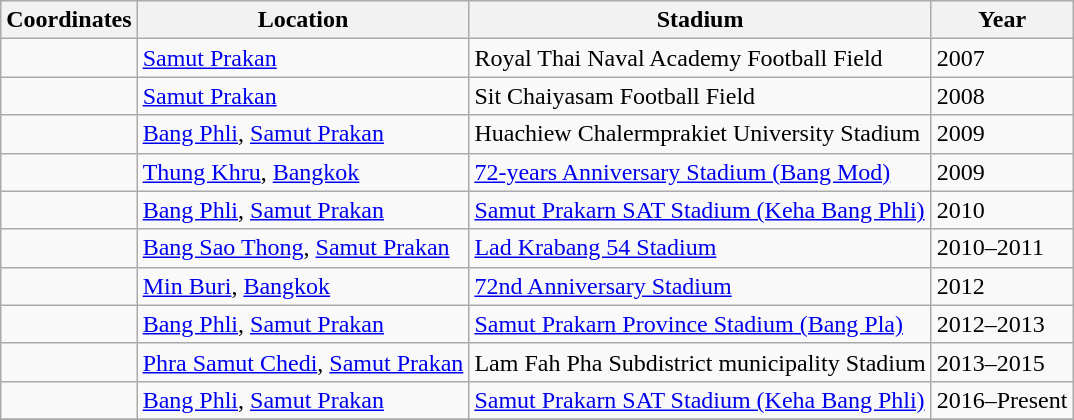<table class="wikitable sortable">
<tr>
<th>Coordinates</th>
<th>Location</th>
<th>Stadium</th>
<th>Year</th>
</tr>
<tr>
<td></td>
<td><a href='#'>Samut Prakan</a></td>
<td>Royal Thai Naval Academy Football Field</td>
<td>2007</td>
</tr>
<tr>
<td></td>
<td><a href='#'>Samut Prakan</a></td>
<td>Sit Chaiyasam Football Field</td>
<td>2008</td>
</tr>
<tr>
<td></td>
<td><a href='#'>Bang Phli</a>, <a href='#'>Samut Prakan</a></td>
<td>Huachiew Chalermprakiet University Stadium</td>
<td>2009</td>
</tr>
<tr>
<td></td>
<td><a href='#'>Thung Khru</a>, <a href='#'>Bangkok</a></td>
<td><a href='#'>72-years Anniversary Stadium (Bang Mod)</a></td>
<td>2009</td>
</tr>
<tr>
<td></td>
<td><a href='#'>Bang Phli</a>, <a href='#'>Samut Prakan</a></td>
<td><a href='#'>Samut Prakarn SAT Stadium (Keha Bang Phli)</a></td>
<td>2010</td>
</tr>
<tr>
<td></td>
<td><a href='#'>Bang Sao Thong</a>, <a href='#'>Samut Prakan</a></td>
<td><a href='#'>Lad Krabang 54 Stadium</a></td>
<td>2010–2011</td>
</tr>
<tr>
<td></td>
<td><a href='#'>Min Buri</a>, <a href='#'>Bangkok</a></td>
<td><a href='#'>72nd Anniversary Stadium</a></td>
<td>2012</td>
</tr>
<tr>
<td></td>
<td><a href='#'>Bang Phli</a>, <a href='#'>Samut Prakan</a></td>
<td><a href='#'>Samut Prakarn Province Stadium (Bang Pla)</a></td>
<td>2012–2013</td>
</tr>
<tr>
<td></td>
<td><a href='#'>Phra Samut Chedi</a>, <a href='#'>Samut Prakan</a></td>
<td>Lam Fah Pha Subdistrict municipality Stadium</td>
<td>2013–2015</td>
</tr>
<tr>
<td></td>
<td><a href='#'>Bang Phli</a>, <a href='#'>Samut Prakan</a></td>
<td><a href='#'>Samut Prakarn SAT Stadium (Keha Bang Phli)</a></td>
<td>2016–Present</td>
</tr>
<tr>
</tr>
</table>
